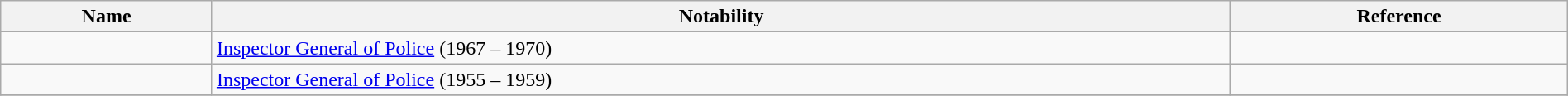<table class="wikitable sortable" style="width:100%">
<tr>
<th style="width:*;">Name</th>
<th style="width:65%;" class="unsortable">Notability</th>
<th style="width:*;" class="unsortable">Reference</th>
</tr>
<tr>
<td></td>
<td><a href='#'>Inspector General of Police</a> (1967 – 1970)</td>
<td style="text-align:center;"></td>
</tr>
<tr>
<td></td>
<td><a href='#'>Inspector General of Police</a> (1955 – 1959)</td>
<td style="text-align:center;"></td>
</tr>
<tr>
</tr>
</table>
